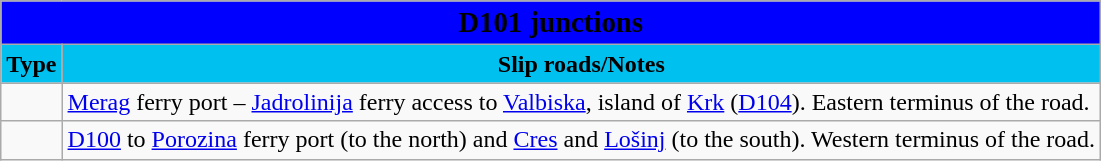<table class="wikitable">
<tr>
<td colspan=2 bgcolor=blue align=center style=margin-top:15><span><big><strong>D101 junctions</strong></big></span></td>
</tr>
<tr>
<td align=center bgcolor=00c0f0><strong>Type</strong></td>
<td align=center bgcolor=00c0f0><strong>Slip roads/Notes</strong></td>
</tr>
<tr>
<td></td>
<td><a href='#'>Merag</a> ferry port – <a href='#'>Jadrolinija</a> ferry access to <a href='#'>Valbiska</a>, island of <a href='#'>Krk</a> (<a href='#'>D104</a>). Eastern terminus of the road.</td>
</tr>
<tr>
<td></td>
<td> <a href='#'>D100</a> to <a href='#'>Porozina</a> ferry port (to the north) and <a href='#'>Cres</a> and <a href='#'>Lošinj</a> (to the south). Western terminus of the road.</td>
</tr>
</table>
